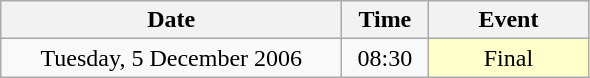<table class = "wikitable" style="text-align:center;">
<tr>
<th width=220>Date</th>
<th width=50>Time</th>
<th width=100>Event</th>
</tr>
<tr>
<td>Tuesday, 5 December 2006</td>
<td>08:30</td>
<td bgcolor=ffffcc>Final</td>
</tr>
</table>
